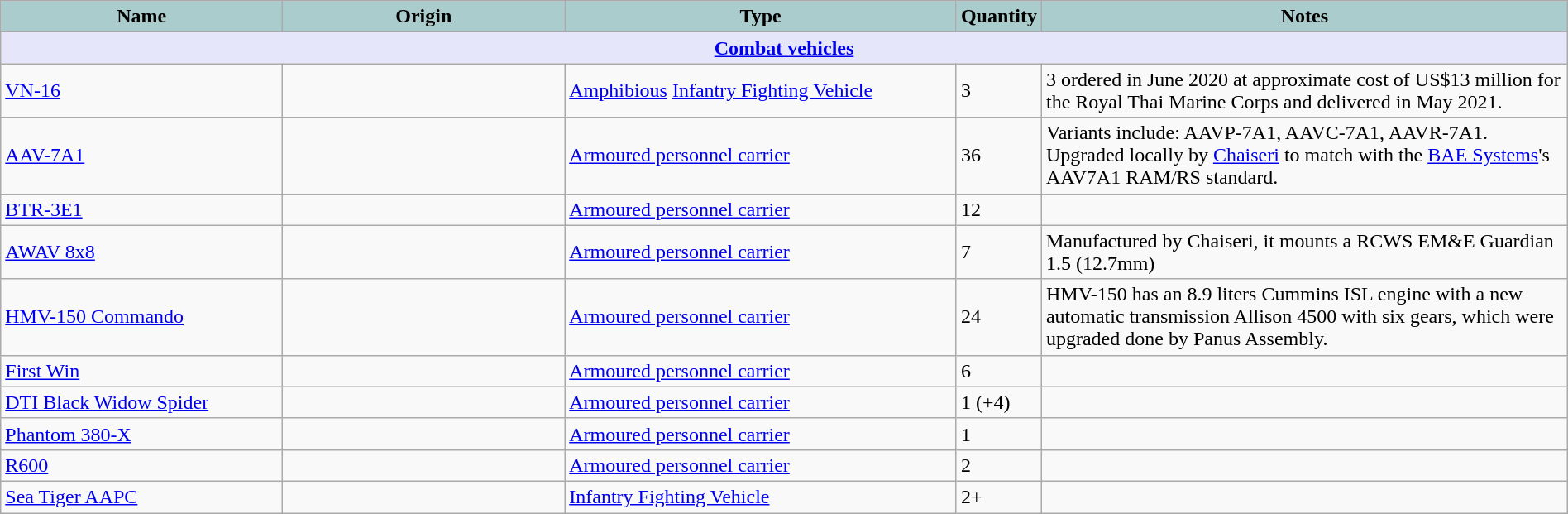<table class="wikitable";" width="100%">
<tr>
<th style="text-align:center; background:#acc;"width="18%">Name</th>
<th style="text-align: center; background:#acc;"width="18%">Origin</th>
<th style="text-align:l center; background:#acc;"width="25%">Type</th>
<th style="text-align:left; background:#acc;"width="5%">Quantity</th>
<th style="text-align: center; background:#acc;">Notes</th>
</tr>
<tr>
<th style="align: center; background: lavender;" colspan="7"><a href='#'>Combat vehicles</a></th>
</tr>
<tr>
<td><a href='#'>VN-16</a></td>
<td></td>
<td><a href='#'>Amphibious</a> <a href='#'>Infantry Fighting Vehicle</a></td>
<td>3</td>
<td>3 ordered in June 2020 at approximate cost of US$13 million for the Royal Thai Marine Corps and delivered in May 2021.</td>
</tr>
<tr>
<td><a href='#'>AAV-7A1</a></td>
<td></td>
<td><a href='#'>Armoured personnel carrier</a></td>
<td>36</td>
<td>Variants include: AAVP-7A1, AAVC-7A1, AAVR-7A1. Upgraded locally by <a href='#'>Chaiseri</a> to match with the <a href='#'>BAE Systems</a>'s AAV7A1 RAM/RS standard.</td>
</tr>
<tr>
<td><a href='#'>BTR-3E1</a></td>
<td></td>
<td><a href='#'>Armoured personnel carrier</a></td>
<td>12</td>
<td></td>
</tr>
<tr>
<td><a href='#'>AWAV 8x8</a></td>
<td></td>
<td><a href='#'>Armoured personnel carrier</a></td>
<td>7</td>
<td>Manufactured by Chaiseri, it mounts a RCWS EM&E Guardian 1.5 (12.7mm)</td>
</tr>
<tr>
<td><a href='#'>HMV-150 Commando</a></td>
<td></td>
<td><a href='#'>Armoured personnel carrier</a></td>
<td>24</td>
<td>HMV-150 has an 8.9 liters Cummins ISL engine with a new automatic transmission Allison 4500 with six gears, which were upgraded done by Panus Assembly.</td>
</tr>
<tr>
<td><a href='#'>First Win</a></td>
<td></td>
<td><a href='#'>Armoured personnel carrier</a></td>
<td>6</td>
<td></td>
</tr>
<tr>
<td><a href='#'>DTI Black Widow Spider</a></td>
<td></td>
<td><a href='#'>Armoured personnel carrier</a></td>
<td>1 (+4)</td>
<td></td>
</tr>
<tr>
<td><a href='#'>Phantom 380-X</a></td>
<td></td>
<td><a href='#'>Armoured personnel carrier</a></td>
<td>1</td>
<td></td>
</tr>
<tr>
<td><a href='#'>R600</a></td>
<td></td>
<td><a href='#'>Armoured personnel carrier</a></td>
<td>2</td>
<td></td>
</tr>
<tr>
<td><a href='#'>Sea Tiger AAPC</a></td>
<td></td>
<td><a href='#'>Infantry Fighting Vehicle</a></td>
<td>2+</td>
<td></td>
</tr>
</table>
